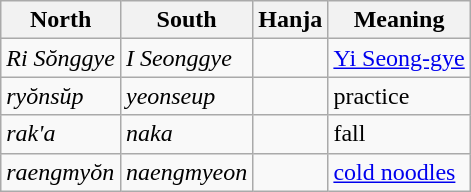<table class="wikitable">
<tr>
<th>North</th>
<th>South</th>
<th>Hanja</th>
<th>Meaning</th>
</tr>
<tr>
<td>  <em>Ri Sŏnggye</em></td>
<td>  <em>I Seonggye</em></td>
<td></td>
<td><a href='#'>Yi Seong-gye</a></td>
</tr>
<tr>
<td>  <em>ryŏnsŭp</em></td>
<td>  <em>yeonseup</em></td>
<td></td>
<td>practice</td>
</tr>
<tr>
<td>  <em>rak'a</em></td>
<td>  <em>naka</em></td>
<td></td>
<td>fall</td>
</tr>
<tr>
<td>  <em>raengmyŏn</em></td>
<td>  <em>naengmyeon</em></td>
<td></td>
<td><a href='#'>cold noodles</a></td>
</tr>
</table>
